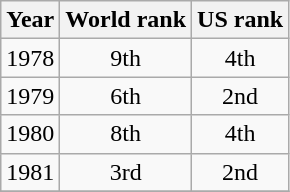<table class=wikitable>
<tr>
<th>Year</th>
<th>World rank</th>
<th>US rank</th>
</tr>
<tr>
<td>1978</td>
<td align="center">9th</td>
<td align="center">4th</td>
</tr>
<tr>
<td>1979</td>
<td align="center">6th</td>
<td align="center">2nd</td>
</tr>
<tr>
<td>1980</td>
<td align="center">8th</td>
<td align="center">4th</td>
</tr>
<tr>
<td>1981</td>
<td align="center">3rd</td>
<td align="center">2nd</td>
</tr>
<tr>
</tr>
</table>
